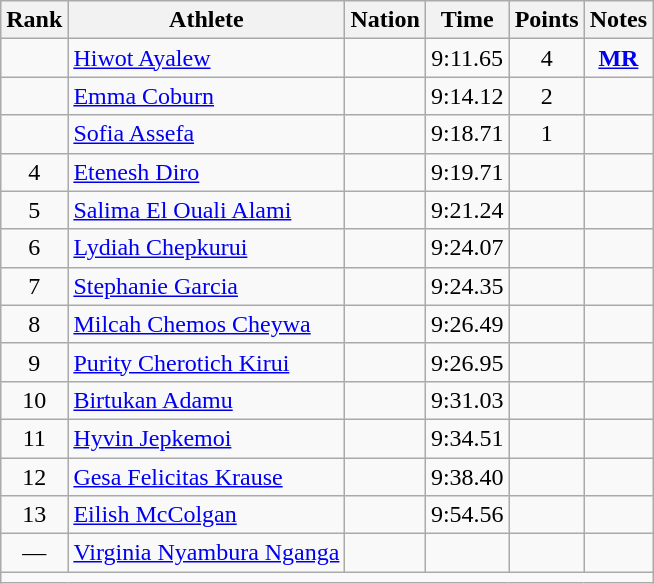<table class="wikitable mw-datatable sortable" style="text-align:center;">
<tr>
<th>Rank</th>
<th>Athlete</th>
<th>Nation</th>
<th>Time</th>
<th>Points</th>
<th>Notes</th>
</tr>
<tr>
<td></td>
<td align=left><a href='#'>Hiwot Ayalew</a></td>
<td align=left></td>
<td>9:11.65</td>
<td>4</td>
<td><strong><a href='#'>MR</a></strong></td>
</tr>
<tr>
<td></td>
<td align=left><a href='#'>Emma Coburn</a></td>
<td align=left></td>
<td>9:14.12</td>
<td>2</td>
<td></td>
</tr>
<tr>
<td></td>
<td align=left><a href='#'>Sofia Assefa</a></td>
<td align=left></td>
<td>9:18.71</td>
<td>1</td>
<td></td>
</tr>
<tr>
<td>4</td>
<td align=left><a href='#'>Etenesh Diro</a></td>
<td align=left></td>
<td>9:19.71</td>
<td></td>
<td></td>
</tr>
<tr>
<td>5</td>
<td align=left><a href='#'>Salima El Ouali Alami</a></td>
<td align=left></td>
<td>9:21.24</td>
<td></td>
<td><strong></strong></td>
</tr>
<tr>
<td>6</td>
<td align=left><a href='#'>Lydiah Chepkurui</a></td>
<td align=left></td>
<td>9:24.07</td>
<td></td>
<td></td>
</tr>
<tr>
<td>7</td>
<td align=left><a href='#'>Stephanie Garcia</a></td>
<td align=left></td>
<td>9:24.35</td>
<td></td>
<td></td>
</tr>
<tr>
<td>8</td>
<td align=left><a href='#'>Milcah Chemos Cheywa</a></td>
<td align=left></td>
<td>9:26.49</td>
<td></td>
<td></td>
</tr>
<tr>
<td>9</td>
<td align=left><a href='#'>Purity Cherotich Kirui</a></td>
<td align=left></td>
<td>9:26.95</td>
<td></td>
<td></td>
</tr>
<tr>
<td>10</td>
<td align=left><a href='#'>Birtukan Adamu</a></td>
<td align=left></td>
<td>9:31.03</td>
<td></td>
<td></td>
</tr>
<tr>
<td>11</td>
<td align=left><a href='#'>Hyvin Jepkemoi</a></td>
<td align=left></td>
<td>9:34.51</td>
<td></td>
<td></td>
</tr>
<tr>
<td>12</td>
<td align=left><a href='#'>Gesa Felicitas Krause</a></td>
<td align=left></td>
<td>9:38.40</td>
<td></td>
<td></td>
</tr>
<tr>
<td>13</td>
<td align=left><a href='#'>Eilish McColgan</a></td>
<td align=left></td>
<td>9:54.56</td>
<td></td>
<td></td>
</tr>
<tr>
<td>—</td>
<td align=left><a href='#'>Virginia Nyambura Nganga</a></td>
<td align=left></td>
<td></td>
<td></td>
<td></td>
</tr>
<tr class="sortbottom">
<td colspan=6></td>
</tr>
</table>
